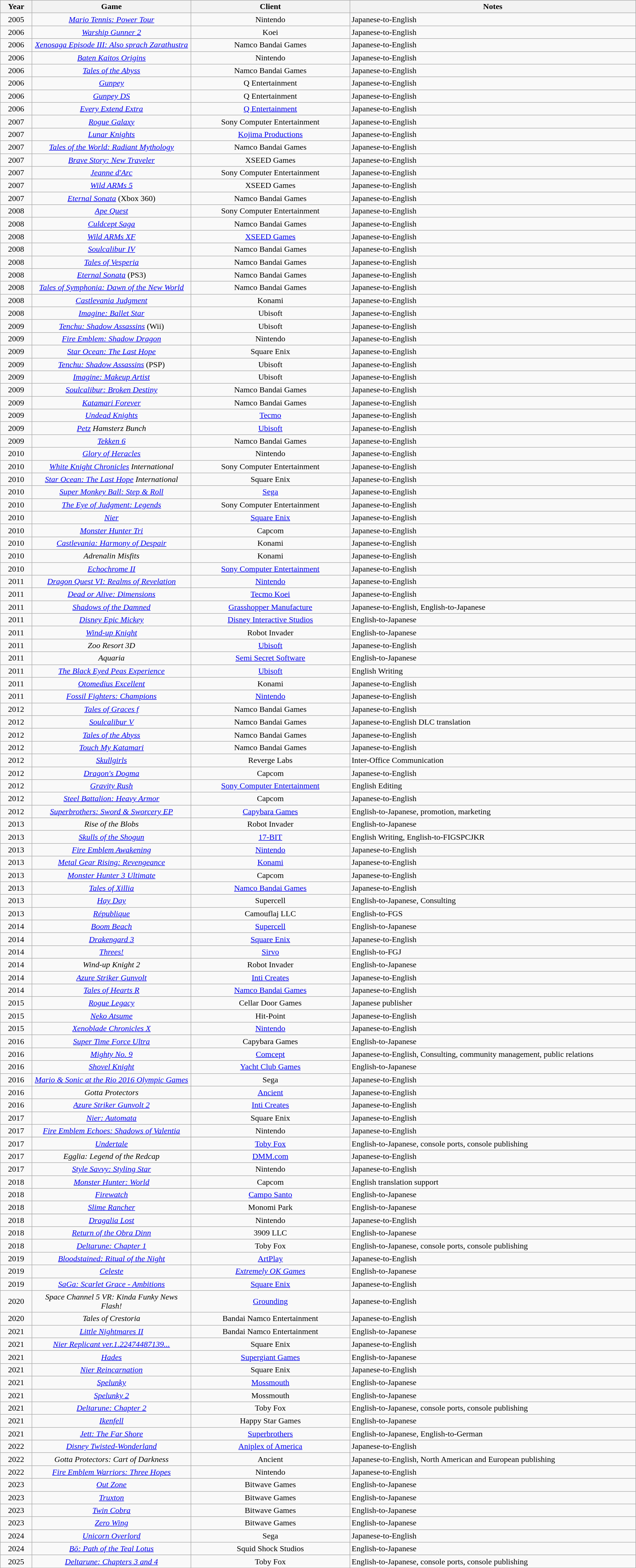<table class="wikitable sortable" width="100%" align="center">
<tr align="center">
<th style="width:5%; text-align:center;">Year</th>
<th style="width:25%; text-align:center;">Game</th>
<th style="width:25%; text-align:center;">Client</th>
<th class="unsortable" style="width:45%;">Notes</th>
</tr>
<tr align="center">
<td>2005</td>
<td><em><a href='#'>Mario Tennis: Power Tour</a></em></td>
<td>Nintendo</td>
<td align="left">Japanese-to-English</td>
</tr>
<tr align="center">
<td>2006</td>
<td><em><a href='#'>Warship Gunner 2</a></em></td>
<td>Koei</td>
<td align="left">Japanese-to-English</td>
</tr>
<tr align="center">
<td>2006</td>
<td><em><a href='#'>Xenosaga Episode III: Also sprach Zarathustra</a></em></td>
<td>Namco Bandai Games</td>
<td align="left">Japanese-to-English</td>
</tr>
<tr align="center">
<td>2006</td>
<td><em><a href='#'>Baten Kaitos Origins</a></em></td>
<td>Nintendo</td>
<td align="left">Japanese-to-English</td>
</tr>
<tr align="center">
<td>2006</td>
<td><em><a href='#'>Tales of the Abyss</a></em></td>
<td>Namco Bandai Games</td>
<td align="left">Japanese-to-English</td>
</tr>
<tr align="center">
<td>2006</td>
<td><em><a href='#'>Gunpey</a></em></td>
<td>Q Entertainment</td>
<td align="left">Japanese-to-English</td>
</tr>
<tr align="center">
<td>2006</td>
<td><em><a href='#'>Gunpey DS</a></em></td>
<td>Q Entertainment</td>
<td align="left">Japanese-to-English</td>
</tr>
<tr align="center">
<td>2006</td>
<td><em><a href='#'>Every Extend Extra</a></em></td>
<td><a href='#'>Q Entertainment</a></td>
<td align="left">Japanese-to-English</td>
</tr>
<tr align="center">
<td>2007</td>
<td><em><a href='#'>Rogue Galaxy</a></em></td>
<td>Sony Computer Entertainment</td>
<td align="left">Japanese-to-English</td>
</tr>
<tr align="center">
<td>2007</td>
<td><em><a href='#'>Lunar Knights</a></em></td>
<td><a href='#'>Kojima Productions</a></td>
<td align="left">Japanese-to-English</td>
</tr>
<tr align="center">
<td>2007</td>
<td><em><a href='#'>Tales of the World: Radiant Mythology</a></em></td>
<td>Namco Bandai Games</td>
<td align="left">Japanese-to-English</td>
</tr>
<tr align="center">
<td>2007</td>
<td><em><a href='#'>Brave Story: New Traveler</a></em></td>
<td>XSEED Games</td>
<td align="left">Japanese-to-English</td>
</tr>
<tr align="center">
<td>2007</td>
<td><em><a href='#'>Jeanne d'Arc</a></em></td>
<td>Sony Computer Entertainment</td>
<td align="left">Japanese-to-English</td>
</tr>
<tr align="center">
<td>2007</td>
<td><em><a href='#'>Wild ARMs 5</a></em></td>
<td>XSEED Games</td>
<td align="left">Japanese-to-English</td>
</tr>
<tr align="center">
<td>2007</td>
<td><em><a href='#'>Eternal Sonata</a></em> (Xbox 360)</td>
<td>Namco Bandai Games</td>
<td align="left">Japanese-to-English</td>
</tr>
<tr align="center">
<td>2008</td>
<td><em><a href='#'>Ape Quest</a></em></td>
<td>Sony Computer Entertainment</td>
<td align="left">Japanese-to-English</td>
</tr>
<tr align="center">
<td>2008</td>
<td><em><a href='#'>Culdcept Saga</a></em></td>
<td>Namco Bandai Games</td>
<td align="left">Japanese-to-English</td>
</tr>
<tr align="center">
<td>2008</td>
<td><em><a href='#'>Wild ARMs XF</a></em></td>
<td><a href='#'>XSEED Games</a></td>
<td align="left">Japanese-to-English</td>
</tr>
<tr align="center">
<td>2008</td>
<td><em><a href='#'>Soulcalibur IV</a></em></td>
<td>Namco Bandai Games</td>
<td align="left">Japanese-to-English</td>
</tr>
<tr align="center">
<td>2008</td>
<td><em><a href='#'>Tales of Vesperia</a></em></td>
<td>Namco Bandai Games</td>
<td align="left">Japanese-to-English</td>
</tr>
<tr align="center">
<td>2008</td>
<td><em><a href='#'>Eternal Sonata</a></em> (PS3)</td>
<td>Namco Bandai Games</td>
<td align="left">Japanese-to-English</td>
</tr>
<tr align="center">
<td>2008</td>
<td><em><a href='#'>Tales of Symphonia: Dawn of the New World</a></em></td>
<td>Namco Bandai Games</td>
<td align="left">Japanese-to-English</td>
</tr>
<tr align="center">
<td>2008</td>
<td><em><a href='#'>Castlevania Judgment</a></em></td>
<td>Konami</td>
<td align="left">Japanese-to-English</td>
</tr>
<tr align="center">
<td>2008</td>
<td><em><a href='#'>Imagine: Ballet Star</a></em></td>
<td>Ubisoft</td>
<td align="left">Japanese-to-English</td>
</tr>
<tr align="center">
<td>2009</td>
<td><em><a href='#'>Tenchu: Shadow Assassins</a></em> (Wii)</td>
<td>Ubisoft</td>
<td align="left">Japanese-to-English</td>
</tr>
<tr align="center">
<td>2009</td>
<td><em><a href='#'>Fire Emblem: Shadow Dragon</a></em></td>
<td>Nintendo</td>
<td align="left">Japanese-to-English</td>
</tr>
<tr align="center">
<td>2009</td>
<td><em><a href='#'>Star Ocean: The Last Hope</a></em></td>
<td>Square Enix</td>
<td align="left">Japanese-to-English</td>
</tr>
<tr align="center">
<td>2009</td>
<td><em><a href='#'>Tenchu: Shadow Assassins</a></em> (PSP)</td>
<td>Ubisoft</td>
<td align="left">Japanese-to-English</td>
</tr>
<tr align="center">
<td>2009</td>
<td><em><a href='#'>Imagine: Makeup Artist</a></em></td>
<td>Ubisoft</td>
<td align="left">Japanese-to-English</td>
</tr>
<tr align="center">
<td>2009</td>
<td><em><a href='#'>Soulcalibur: Broken Destiny</a></em></td>
<td>Namco Bandai Games</td>
<td align="left">Japanese-to-English</td>
</tr>
<tr align="center">
<td>2009</td>
<td><em><a href='#'>Katamari Forever</a></em></td>
<td>Namco Bandai Games</td>
<td align="left">Japanese-to-English</td>
</tr>
<tr align="center">
<td>2009</td>
<td><em><a href='#'>Undead Knights</a></em></td>
<td><a href='#'>Tecmo</a></td>
<td align="left">Japanese-to-English</td>
</tr>
<tr align="center">
<td>2009</td>
<td><em><a href='#'>Petz</a> Hamsterz Bunch</em></td>
<td><a href='#'>Ubisoft</a></td>
<td align="left">Japanese-to-English</td>
</tr>
<tr align="center">
<td>2009</td>
<td><em><a href='#'>Tekken 6</a></em></td>
<td>Namco Bandai Games</td>
<td align="left">Japanese-to-English</td>
</tr>
<tr align="center">
<td>2010</td>
<td><em><a href='#'>Glory of Heracles</a></em></td>
<td>Nintendo</td>
<td align="left">Japanese-to-English</td>
</tr>
<tr align="center">
<td>2010</td>
<td><em><a href='#'>White Knight Chronicles</a> International</em></td>
<td>Sony Computer Entertainment</td>
<td align="left">Japanese-to-English</td>
</tr>
<tr align="center">
<td>2010</td>
<td><em><a href='#'>Star Ocean: The Last Hope</a> International</em></td>
<td>Square Enix</td>
<td align="left">Japanese-to-English</td>
</tr>
<tr align="center">
<td>2010</td>
<td><em><a href='#'>Super Monkey Ball: Step & Roll</a></em></td>
<td><a href='#'>Sega</a></td>
<td align="left">Japanese-to-English</td>
</tr>
<tr align="center">
<td>2010</td>
<td><em><a href='#'>The Eye of Judgment: Legends</a></em></td>
<td>Sony Computer Entertainment</td>
<td align="left">Japanese-to-English</td>
</tr>
<tr align="center">
<td>2010</td>
<td><em><a href='#'>Nier</a></em></td>
<td><a href='#'>Square Enix</a></td>
<td align="left">Japanese-to-English</td>
</tr>
<tr align="center">
<td>2010</td>
<td><em><a href='#'>Monster Hunter Tri</a></em></td>
<td>Capcom</td>
<td align="left">Japanese-to-English</td>
</tr>
<tr align="center">
<td>2010</td>
<td><em><a href='#'>Castlevania: Harmony of Despair</a></em></td>
<td>Konami</td>
<td align="left">Japanese-to-English</td>
</tr>
<tr align="center">
<td>2010</td>
<td><em>Adrenalin Misfits</em></td>
<td>Konami</td>
<td align="left">Japanese-to-English</td>
</tr>
<tr align="center">
<td>2010</td>
<td><em><a href='#'>Echochrome II</a></em></td>
<td><a href='#'>Sony Computer Entertainment</a></td>
<td align="left">Japanese-to-English</td>
</tr>
<tr align="center">
<td>2011</td>
<td><em><a href='#'>Dragon Quest VI: Realms of Revelation</a></em></td>
<td><a href='#'>Nintendo</a></td>
<td align="left">Japanese-to-English</td>
</tr>
<tr align="center">
<td>2011</td>
<td><em><a href='#'>Dead or Alive: Dimensions</a></em></td>
<td><a href='#'>Tecmo Koei</a></td>
<td align="left">Japanese-to-English</td>
</tr>
<tr align="center">
<td>2011</td>
<td><em><a href='#'>Shadows of the Damned</a></em></td>
<td><a href='#'>Grasshopper Manufacture</a></td>
<td align="left">Japanese-to-English, English-to-Japanese</td>
</tr>
<tr align="center">
<td>2011</td>
<td><em><a href='#'>Disney Epic Mickey</a></em></td>
<td><a href='#'>Disney Interactive Studios</a></td>
<td align="left">English-to-Japanese</td>
</tr>
<tr align="center">
<td>2011</td>
<td><em><a href='#'>Wind-up Knight</a></em></td>
<td>Robot Invader</td>
<td align="left">English-to-Japanese</td>
</tr>
<tr align="center">
<td>2011</td>
<td><em>Zoo Resort 3D</em></td>
<td><a href='#'>Ubisoft</a></td>
<td align="left">Japanese-to-English</td>
</tr>
<tr align="center">
<td>2011</td>
<td><em>Aquaria</em></td>
<td><a href='#'>Semi Secret Software</a></td>
<td align="left">English-to-Japanese</td>
</tr>
<tr align="center">
<td>2011</td>
<td><em><a href='#'>The Black Eyed Peas Experience</a></em></td>
<td><a href='#'>Ubisoft</a></td>
<td align="left">English Writing</td>
</tr>
<tr align="center">
<td>2011</td>
<td><em><a href='#'>Otomedius Excellent</a></em></td>
<td>Konami</td>
<td align="left">Japanese-to-English</td>
</tr>
<tr align="center">
<td>2011</td>
<td><em><a href='#'>Fossil Fighters: Champions</a></em></td>
<td><a href='#'>Nintendo</a></td>
<td align="left">Japanese-to-English</td>
</tr>
<tr align="center">
<td>2012</td>
<td><em><a href='#'>Tales of Graces f</a></em></td>
<td>Namco Bandai Games</td>
<td align="left">Japanese-to-English</td>
</tr>
<tr align="center">
<td>2012</td>
<td><em><a href='#'>Soulcalibur V</a></em></td>
<td>Namco Bandai Games</td>
<td align="left">Japanese-to-English DLC translation</td>
</tr>
<tr align="center">
<td>2012</td>
<td><em><a href='#'>Tales of the Abyss</a></em></td>
<td>Namco Bandai Games</td>
<td align="left">Japanese-to-English</td>
</tr>
<tr align="center">
<td>2012</td>
<td><em><a href='#'>Touch My Katamari</a></em></td>
<td>Namco Bandai Games</td>
<td align="left">Japanese-to-English</td>
</tr>
<tr align="center">
<td>2012</td>
<td><em><a href='#'>Skullgirls</a></em></td>
<td>Reverge Labs</td>
<td align="left">Inter-Office Communication</td>
</tr>
<tr align="center">
<td>2012</td>
<td><em><a href='#'>Dragon's Dogma</a></em></td>
<td>Capcom</td>
<td align="left">Japanese-to-English</td>
</tr>
<tr align="center">
<td>2012</td>
<td><em><a href='#'>Gravity Rush</a></em></td>
<td><a href='#'>Sony Computer Entertainment</a></td>
<td align="left">English Editing</td>
</tr>
<tr align="center">
<td>2012</td>
<td><em><a href='#'>Steel Battalion: Heavy Armor</a></em></td>
<td>Capcom</td>
<td align="left">Japanese-to-English</td>
</tr>
<tr align="center">
<td>2012</td>
<td><em><a href='#'>Superbrothers: Sword & Sworcery EP</a></em></td>
<td><a href='#'>Capybara Games</a></td>
<td align="left">English-to-Japanese, promotion, marketing</td>
</tr>
<tr align="center">
<td>2013</td>
<td><em>Rise of the Blobs</em></td>
<td>Robot Invader</td>
<td align="left">English-to-Japanese</td>
</tr>
<tr align="center">
<td>2013</td>
<td><em><a href='#'>Skulls of the Shogun</a></em></td>
<td><a href='#'>17-BIT</a></td>
<td align="left">English Writing, English-to-FIGSPCJKR</td>
</tr>
<tr align="center">
<td>2013</td>
<td><em><a href='#'>Fire Emblem Awakening</a></em></td>
<td><a href='#'>Nintendo</a></td>
<td align="left">Japanese-to-English</td>
</tr>
<tr align="center">
<td>2013</td>
<td><em><a href='#'>Metal Gear Rising: Revengeance</a></em></td>
<td><a href='#'>Konami</a></td>
<td align="left">Japanese-to-English</td>
</tr>
<tr align="center">
<td>2013</td>
<td><em><a href='#'>Monster Hunter 3 Ultimate</a></em></td>
<td>Capcom</td>
<td align="left">Japanese-to-English</td>
</tr>
<tr align="center">
<td>2013</td>
<td><em><a href='#'>Tales of Xillia</a></em></td>
<td><a href='#'>Namco Bandai Games</a></td>
<td align="left">Japanese-to-English</td>
</tr>
<tr align="center">
<td>2013</td>
<td><em><a href='#'>Hay Day</a></em></td>
<td>Supercell</td>
<td align="left">English-to-Japanese, Consulting</td>
</tr>
<tr align="center">
<td>2013</td>
<td><em><a href='#'>République</a></em></td>
<td>Camouflaj LLC</td>
<td align="left">English-to-FGS</td>
</tr>
<tr align="center">
<td>2014</td>
<td><em><a href='#'>Boom Beach</a></em></td>
<td><a href='#'>Supercell</a></td>
<td align="left">English-to-Japanese</td>
</tr>
<tr align="center">
<td>2014</td>
<td><em><a href='#'>Drakengard 3</a></em></td>
<td><a href='#'>Square Enix</a></td>
<td align="left">Japanese-to-English</td>
</tr>
<tr align="center">
<td>2014</td>
<td><em><a href='#'>Threes!</a></em></td>
<td><a href='#'>Sirvo</a></td>
<td align="left">English-to-FGJ</td>
</tr>
<tr align="center">
<td>2014</td>
<td><em>Wind-up Knight 2</em></td>
<td>Robot Invader</td>
<td align="left">English-to-Japanese</td>
</tr>
<tr align="center">
<td>2014</td>
<td><em><a href='#'>Azure Striker Gunvolt</a></em></td>
<td><a href='#'>Inti Creates</a></td>
<td align="left">Japanese-to-English</td>
</tr>
<tr align="center">
<td>2014</td>
<td><em><a href='#'>Tales of Hearts R</a></em></td>
<td><a href='#'>Namco Bandai Games</a></td>
<td align="left">Japanese-to-English</td>
</tr>
<tr align="center">
<td>2015</td>
<td><em><a href='#'>Rogue Legacy</a></em></td>
<td>Cellar Door Games</td>
<td align="left">Japanese publisher</td>
</tr>
<tr align="center">
<td>2015</td>
<td><em><a href='#'>Neko Atsume</a></em></td>
<td>Hit-Point</td>
<td align="left">Japanese-to-English</td>
</tr>
<tr align="center">
<td>2015</td>
<td><em><a href='#'>Xenoblade Chronicles X</a></em></td>
<td><a href='#'>Nintendo</a></td>
<td align="left">Japanese-to-English</td>
</tr>
<tr align="center">
<td>2016</td>
<td><em><a href='#'>Super Time Force Ultra</a></em></td>
<td>Capybara Games</td>
<td align="left">English-to-Japanese</td>
</tr>
<tr align="center">
<td>2016</td>
<td><em><a href='#'>Mighty No. 9</a></em></td>
<td><a href='#'>Comcept</a></td>
<td align="left">Japanese-to-English, Consulting, community management, public relations</td>
</tr>
<tr align="center">
<td>2016</td>
<td><em><a href='#'>Shovel Knight</a></em></td>
<td><a href='#'>Yacht Club Games</a></td>
<td align="left">English-to-Japanese</td>
</tr>
<tr align="center">
<td>2016</td>
<td><em><a href='#'>Mario & Sonic at the Rio 2016 Olympic Games</a></em></td>
<td>Sega</td>
<td align="left">Japanese-to-English</td>
</tr>
<tr align="center">
<td>2016</td>
<td><em>Gotta Protectors</em></td>
<td><a href='#'>Ancient</a></td>
<td align="left">Japanese-to-English</td>
</tr>
<tr align="center">
<td>2016</td>
<td><em><a href='#'>Azure Striker Gunvolt 2</a></em></td>
<td><a href='#'>Inti Creates</a></td>
<td align="left">Japanese-to-English</td>
</tr>
<tr align="center">
<td>2017</td>
<td><em><a href='#'>Nier: Automata</a></em></td>
<td>Square Enix</td>
<td align="left">Japanese-to-English</td>
</tr>
<tr align="center">
<td>2017</td>
<td><em><a href='#'>Fire Emblem Echoes: Shadows of Valentia</a></em></td>
<td>Nintendo</td>
<td align="left">Japanese-to-English</td>
</tr>
<tr align="center">
</tr>
<tr align="center">
<td>2017</td>
<td><em><a href='#'>Undertale</a></em></td>
<td><a href='#'>Toby Fox</a></td>
<td align="left">English-to-Japanese, console ports, console publishing</td>
</tr>
<tr align="center">
</tr>
<tr align="center">
<td>2017</td>
<td><em>Egglia: Legend of the Redcap</em></td>
<td><a href='#'>DMM.com</a></td>
<td align="left">Japanese-to-English</td>
</tr>
<tr align="center">
<td>2017</td>
<td><em><a href='#'>Style Savvy: Styling Star</a></em></td>
<td>Nintendo</td>
<td align="left">Japanese-to-English</td>
</tr>
<tr align="center">
<td>2018</td>
<td><em><a href='#'>Monster Hunter: World</a></em></td>
<td>Capcom</td>
<td align="left">English translation support</td>
</tr>
<tr align="center">
<td>2018</td>
<td><em><a href='#'>Firewatch</a></em></td>
<td><a href='#'>Campo Santo</a></td>
<td align="left">English-to-Japanese</td>
</tr>
<tr align="center">
<td>2018</td>
<td><em><a href='#'>Slime Rancher</a></em></td>
<td>Monomi Park</td>
<td align="left">English-to-Japanese</td>
</tr>
<tr align="center">
</tr>
<tr align="center">
<td>2018</td>
<td><em><a href='#'>Dragalia Lost</a></em></td>
<td>Nintendo</td>
<td align="left">Japanese-to-English</td>
</tr>
<tr align="center">
<td>2018</td>
<td><em><a href='#'>Return of the Obra Dinn</a></em></td>
<td>3909 LLC</td>
<td align="left">English-to-Japanese</td>
</tr>
<tr align="center">
<td>2018</td>
<td><em><a href='#'>Deltarune: Chapter 1</a></em></td>
<td>Toby Fox</td>
<td align="left">English-to-Japanese, console ports, console publishing</td>
</tr>
<tr align="center">
<td>2019</td>
<td><em><a href='#'>Bloodstained: Ritual of the Night</a></em></td>
<td><a href='#'>ArtPlay</a></td>
<td align="left">Japanese-to-English</td>
</tr>
<tr align="center">
<td>2019</td>
<td><em><a href='#'>Celeste</a></em></td>
<td><em><a href='#'>Extremely OK Games</a></em></td>
<td align="left">English-to-Japanese</td>
</tr>
<tr align="center">
<td>2019</td>
<td><em><a href='#'>SaGa: Scarlet Grace - Ambitions</a></em></td>
<td><a href='#'>Square Enix</a></td>
<td align="left">Japanese-to-English</td>
</tr>
<tr align="center">
<td>2020</td>
<td><em>Space Channel 5 VR: Kinda Funky News Flash!</em></td>
<td><a href='#'>Grounding</a></td>
<td align="left">Japanese-to-English</td>
</tr>
<tr align="center">
<td>2020</td>
<td><em>Tales of Crestoria</em></td>
<td>Bandai Namco Entertainment</td>
<td align="left">Japanese-to-English</td>
</tr>
<tr align="center">
<td>2021</td>
<td><em><a href='#'>Little Nightmares II</a></em></td>
<td>Bandai Namco Entertainment</td>
<td align="left">English-to-Japanese</td>
</tr>
<tr align="center">
<td>2021</td>
<td><em><a href='#'>Nier Replicant ver.1.22474487139...</a></em></td>
<td>Square Enix</td>
<td align="left">Japanese-to-English</td>
</tr>
<tr align="center">
<td>2021</td>
<td><em><a href='#'>Hades</a></em></td>
<td><a href='#'>Supergiant Games</a></td>
<td align="left">English-to-Japanese</td>
</tr>
<tr align="center">
<td>2021</td>
<td><em><a href='#'>Nier Reincarnation</a></em></td>
<td>Square Enix</td>
<td align="left">Japanese-to-English</td>
</tr>
<tr align="center">
<td>2021</td>
<td><em><a href='#'>Spelunky</a></em></td>
<td><a href='#'>Mossmouth</a></td>
<td align="left">English-to-Japanese</td>
</tr>
<tr align="center">
<td>2021</td>
<td><em><a href='#'>Spelunky 2</a></em></td>
<td>Mossmouth</td>
<td align="left">English-to-Japanese</td>
</tr>
<tr align="center">
<td>2021</td>
<td><em><a href='#'>Deltarune: Chapter 2</a></em></td>
<td>Toby Fox</td>
<td align="left">English-to-Japanese, console ports, console publishing</td>
</tr>
<tr align="center">
<td>2021</td>
<td><em><a href='#'>Ikenfell</a></em></td>
<td>Happy Star Games</td>
<td align="left">English-to-Japanese</td>
</tr>
<tr align="center">
<td>2021</td>
<td><em><a href='#'>Jett: The Far Shore</a></em></td>
<td><a href='#'>Superbrothers</a></td>
<td align="left">English-to-Japanese, English-to-German</td>
</tr>
<tr align="center">
<td>2022</td>
<td><em><a href='#'>Disney Twisted-Wonderland</a></em></td>
<td><a href='#'>Aniplex of America</a></td>
<td align="left">Japanese-to-English</td>
</tr>
<tr align="center">
<td>2022</td>
<td><em>Gotta Protectors: Cart of Darkness</em></td>
<td>Ancient</td>
<td align="left">Japanese-to-English, North American and European publishing</td>
</tr>
<tr align="center">
<td>2022</td>
<td><em><a href='#'>Fire Emblem Warriors: Three Hopes</a></em></td>
<td>Nintendo</td>
<td align="left">Japanese-to-English</td>
</tr>
<tr align="center">
<td>2023</td>
<td><em><a href='#'>Out Zone</a></em></td>
<td>Bitwave Games</td>
<td align="left">English-to-Japanese</td>
</tr>
<tr align="center">
<td>2023</td>
<td><em><a href='#'>Truxton</a></em></td>
<td>Bitwave Games</td>
<td align="left">English-to-Japanese</td>
</tr>
<tr align="center">
<td>2023</td>
<td><em><a href='#'>Twin Cobra</a></em></td>
<td>Bitwave Games</td>
<td align="left">English-to-Japanese</td>
</tr>
<tr align="center">
<td>2023</td>
<td><em><a href='#'>Zero Wing</a></em></td>
<td>Bitwave Games</td>
<td align="left">English-to-Japanese</td>
</tr>
<tr align="center">
<td>2024</td>
<td><em><a href='#'>Unicorn Overlord</a></em></td>
<td>Sega</td>
<td align="left">Japanese-to-English</td>
</tr>
<tr align="center">
<td>2024</td>
<td><em><a href='#'>Bō: Path of the Teal Lotus</a></em></td>
<td>Squid Shock Studios</td>
<td align="left">English-to-Japanese</td>
</tr>
<tr align="center">
<td>2025</td>
<td><em><a href='#'>Deltarune: Chapters 3 and 4</a></em></td>
<td>Toby Fox</td>
<td align="left">English-to-Japanese, console ports, console publishing</td>
</tr>
<tr align="center">
</tr>
</table>
